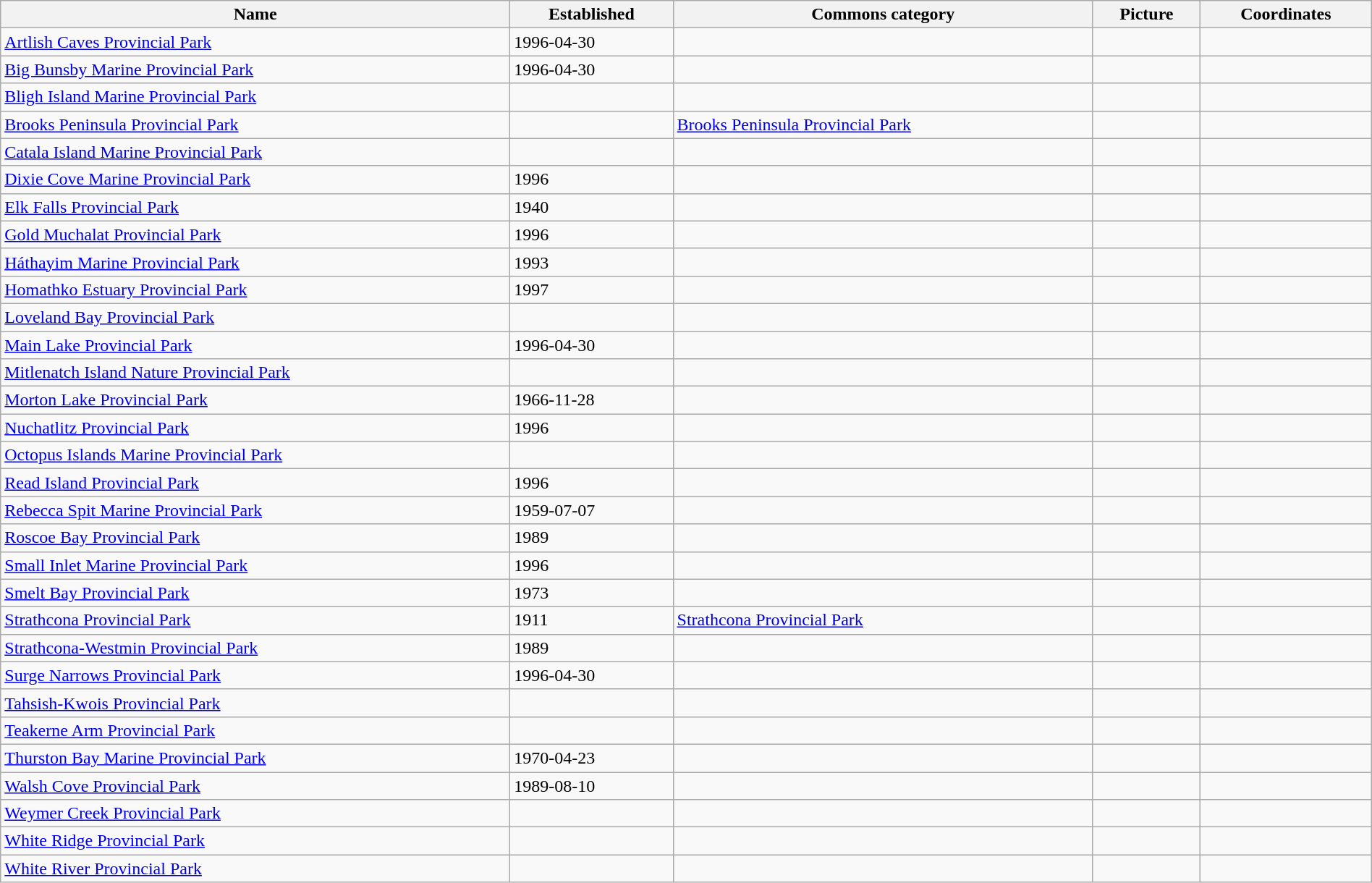<table class='wikitable sortable' style="width:100%">
<tr>
<th>Name</th>
<th>Established</th>
<th>Commons category</th>
<th>Picture</th>
<th>Coordinates</th>
</tr>
<tr>
<td><a href='#'>Artlish Caves Provincial Park</a></td>
<td>1996-04-30</td>
<td></td>
<td></td>
<td></td>
</tr>
<tr>
<td><a href='#'>Big Bunsby Marine Provincial Park</a></td>
<td>1996-04-30</td>
<td></td>
<td></td>
<td></td>
</tr>
<tr>
<td><a href='#'>Bligh Island Marine Provincial Park</a></td>
<td></td>
<td></td>
<td></td>
<td></td>
</tr>
<tr>
<td><a href='#'>Brooks Peninsula Provincial Park</a></td>
<td></td>
<td><a href='#'>Brooks Peninsula Provincial Park</a></td>
<td></td>
<td></td>
</tr>
<tr>
<td><a href='#'>Catala Island Marine Provincial Park</a></td>
<td></td>
<td></td>
<td></td>
<td></td>
</tr>
<tr>
<td><a href='#'>Dixie Cove Marine Provincial Park</a></td>
<td>1996</td>
<td></td>
<td></td>
<td></td>
</tr>
<tr>
<td><a href='#'>Elk Falls Provincial Park</a></td>
<td>1940</td>
<td></td>
<td></td>
<td></td>
</tr>
<tr>
<td><a href='#'>Gold Muchalat Provincial Park</a></td>
<td>1996</td>
<td></td>
<td></td>
<td></td>
</tr>
<tr>
<td><a href='#'>Háthayim Marine Provincial Park</a></td>
<td>1993</td>
<td></td>
<td></td>
<td></td>
</tr>
<tr>
<td><a href='#'>Homathko Estuary Provincial Park</a></td>
<td>1997</td>
<td></td>
<td></td>
<td></td>
</tr>
<tr>
<td><a href='#'>Loveland Bay Provincial Park</a></td>
<td></td>
<td></td>
<td></td>
<td></td>
</tr>
<tr>
<td><a href='#'>Main Lake Provincial Park</a></td>
<td>1996-04-30</td>
<td></td>
<td></td>
<td></td>
</tr>
<tr>
<td><a href='#'>Mitlenatch Island Nature Provincial Park</a></td>
<td></td>
<td></td>
<td></td>
<td></td>
</tr>
<tr>
<td><a href='#'>Morton Lake Provincial Park</a></td>
<td>1966-11-28</td>
<td></td>
<td></td>
<td></td>
</tr>
<tr>
<td><a href='#'>Nuchatlitz Provincial Park</a></td>
<td>1996</td>
<td></td>
<td></td>
<td></td>
</tr>
<tr>
<td><a href='#'>Octopus Islands Marine Provincial Park</a></td>
<td></td>
<td></td>
<td></td>
<td></td>
</tr>
<tr>
<td><a href='#'>Read Island Provincial Park</a></td>
<td>1996</td>
<td></td>
<td></td>
<td></td>
</tr>
<tr>
<td><a href='#'>Rebecca Spit Marine Provincial Park</a></td>
<td>1959-07-07</td>
<td></td>
<td></td>
<td></td>
</tr>
<tr>
<td><a href='#'>Roscoe Bay Provincial Park</a></td>
<td>1989</td>
<td></td>
<td></td>
<td></td>
</tr>
<tr>
<td><a href='#'>Small Inlet Marine Provincial Park</a></td>
<td>1996</td>
<td></td>
<td></td>
<td></td>
</tr>
<tr>
<td><a href='#'>Smelt Bay Provincial Park</a></td>
<td>1973</td>
<td></td>
<td></td>
<td></td>
</tr>
<tr>
<td><a href='#'>Strathcona Provincial Park</a></td>
<td>1911</td>
<td><a href='#'>Strathcona Provincial Park</a></td>
<td></td>
<td></td>
</tr>
<tr>
<td><a href='#'>Strathcona-Westmin Provincial Park</a></td>
<td>1989</td>
<td></td>
<td></td>
<td></td>
</tr>
<tr>
<td><a href='#'>Surge Narrows Provincial Park</a></td>
<td>1996-04-30</td>
<td></td>
<td></td>
<td></td>
</tr>
<tr>
<td><a href='#'>Tahsish-Kwois Provincial Park</a></td>
<td></td>
<td></td>
<td></td>
<td></td>
</tr>
<tr>
<td><a href='#'>Teakerne Arm Provincial Park</a></td>
<td></td>
<td></td>
<td></td>
<td></td>
</tr>
<tr>
<td><a href='#'>Thurston Bay Marine Provincial Park</a></td>
<td>1970-04-23</td>
<td></td>
<td></td>
<td></td>
</tr>
<tr>
<td><a href='#'>Walsh Cove Provincial Park</a></td>
<td>1989-08-10</td>
<td></td>
<td></td>
<td></td>
</tr>
<tr>
<td><a href='#'>Weymer Creek Provincial Park</a></td>
<td></td>
<td></td>
<td></td>
<td></td>
</tr>
<tr>
<td><a href='#'>White Ridge Provincial Park</a></td>
<td></td>
<td></td>
<td></td>
<td></td>
</tr>
<tr>
<td><a href='#'>White River Provincial Park</a></td>
<td></td>
<td></td>
<td></td>
<td></td>
</tr>
</table>
